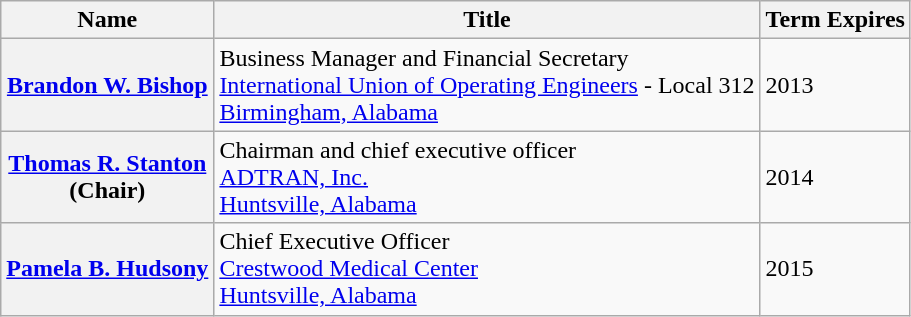<table class="wikitable sortable">
<tr>
<th>Name</th>
<th>Title</th>
<th>Term Expires</th>
</tr>
<tr>
<th><a href='#'>Brandon W. Bishop</a></th>
<td>Business Manager and Financial Secretary<br><a href='#'>International Union of Operating Engineers</a>  - Local 312<br><a href='#'>Birmingham, Alabama</a></td>
<td>2013</td>
</tr>
<tr>
<th><a href='#'>Thomas R. Stanton</a><br>(Chair)</th>
<td>Chairman and chief executive officer<br><a href='#'>ADTRAN, Inc.</a><br><a href='#'>Huntsville, Alabama</a></td>
<td>2014</td>
</tr>
<tr>
<th><a href='#'>Pamela B. Hudsony</a></th>
<td>Chief Executive Officer<br><a href='#'>Crestwood Medical Center</a><br><a href='#'>Huntsville, Alabama</a></td>
<td>2015</td>
</tr>
</table>
